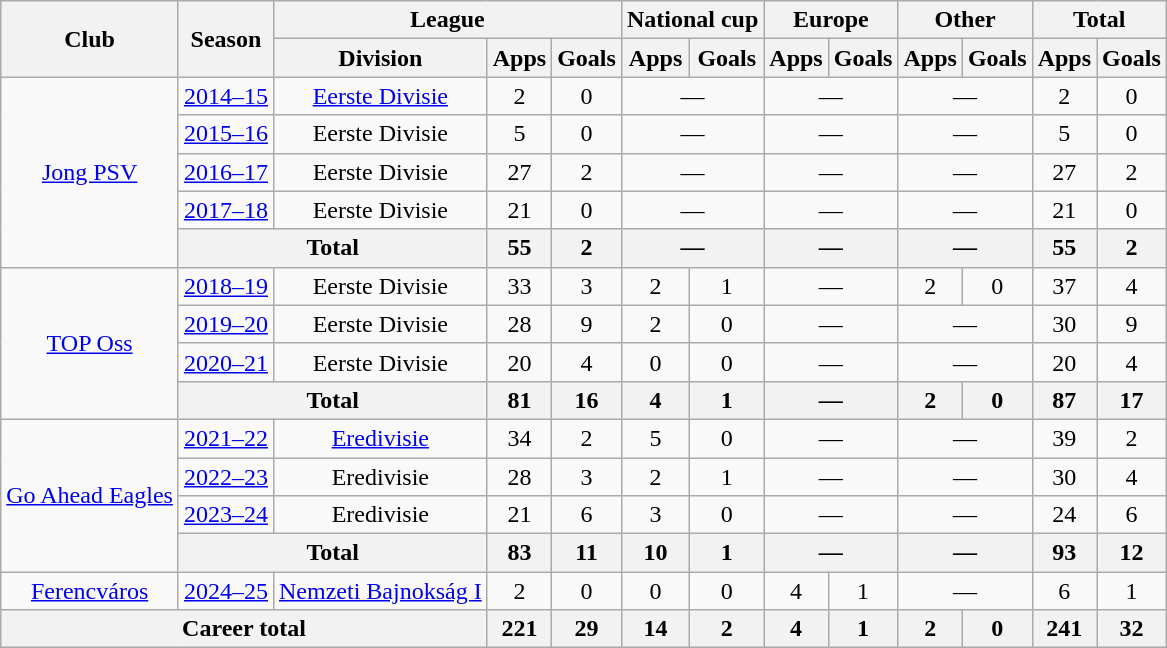<table class="wikitable" style="text-align:center">
<tr>
<th rowspan="2">Club</th>
<th rowspan="2">Season</th>
<th colspan="3">League</th>
<th colspan="2">National cup</th>
<th colspan="2">Europe</th>
<th colspan="2">Other</th>
<th colspan="2">Total</th>
</tr>
<tr>
<th>Division</th>
<th>Apps</th>
<th>Goals</th>
<th>Apps</th>
<th>Goals</th>
<th>Apps</th>
<th>Goals</th>
<th>Apps</th>
<th>Goals</th>
<th>Apps</th>
<th>Goals</th>
</tr>
<tr>
<td rowspan="5"><a href='#'>Jong PSV</a></td>
<td><a href='#'>2014–15</a></td>
<td><a href='#'>Eerste Divisie</a></td>
<td>2</td>
<td>0</td>
<td colspan="2">—</td>
<td colspan="2">—</td>
<td colspan="2">—</td>
<td>2</td>
<td>0</td>
</tr>
<tr>
<td><a href='#'>2015–16</a></td>
<td>Eerste Divisie</td>
<td>5</td>
<td>0</td>
<td colspan="2">—</td>
<td colspan="2">—</td>
<td colspan="2">—</td>
<td>5</td>
<td>0</td>
</tr>
<tr>
<td><a href='#'>2016–17</a></td>
<td>Eerste Divisie</td>
<td>27</td>
<td>2</td>
<td colspan="2">—</td>
<td colspan="2">—</td>
<td colspan="2">—</td>
<td>27</td>
<td>2</td>
</tr>
<tr>
<td><a href='#'>2017–18</a></td>
<td>Eerste Divisie</td>
<td>21</td>
<td>0</td>
<td colspan="2">—</td>
<td colspan="2">—</td>
<td colspan="2">—</td>
<td>21</td>
<td>0</td>
</tr>
<tr>
<th colspan="2">Total</th>
<th>55</th>
<th>2</th>
<th colspan="2">—</th>
<th colspan="2">—</th>
<th colspan="2">—</th>
<th>55</th>
<th>2</th>
</tr>
<tr>
<td rowspan="4"><a href='#'>TOP Oss</a></td>
<td><a href='#'>2018–19</a></td>
<td>Eerste Divisie</td>
<td>33</td>
<td>3</td>
<td>2</td>
<td>1</td>
<td colspan="2">—</td>
<td>2</td>
<td>0</td>
<td>37</td>
<td>4</td>
</tr>
<tr>
<td><a href='#'>2019–20</a></td>
<td>Eerste Divisie</td>
<td>28</td>
<td>9</td>
<td>2</td>
<td>0</td>
<td colspan="2">—</td>
<td colspan="2">—</td>
<td>30</td>
<td>9</td>
</tr>
<tr>
<td><a href='#'>2020–21</a></td>
<td>Eerste Divisie</td>
<td>20</td>
<td>4</td>
<td>0</td>
<td>0</td>
<td colspan="2">—</td>
<td colspan="2">—</td>
<td>20</td>
<td>4</td>
</tr>
<tr>
<th colspan="2">Total</th>
<th>81</th>
<th>16</th>
<th>4</th>
<th>1</th>
<th colspan="2">—</th>
<th>2</th>
<th>0</th>
<th>87</th>
<th>17</th>
</tr>
<tr>
<td rowspan="4"><a href='#'>Go Ahead Eagles</a></td>
<td><a href='#'>2021–22</a></td>
<td><a href='#'>Eredivisie</a></td>
<td>34</td>
<td>2</td>
<td>5</td>
<td>0</td>
<td colspan="2">—</td>
<td colspan="2">—</td>
<td>39</td>
<td>2</td>
</tr>
<tr>
<td><a href='#'>2022–23</a></td>
<td>Eredivisie</td>
<td>28</td>
<td>3</td>
<td>2</td>
<td>1</td>
<td colspan="2">—</td>
<td colspan="2">—</td>
<td>30</td>
<td>4</td>
</tr>
<tr>
<td><a href='#'>2023–24</a></td>
<td>Eredivisie</td>
<td>21</td>
<td>6</td>
<td>3</td>
<td>0</td>
<td colspan="2">—</td>
<td colspan="2">—</td>
<td>24</td>
<td>6</td>
</tr>
<tr>
<th colspan="2">Total</th>
<th>83</th>
<th>11</th>
<th>10</th>
<th>1</th>
<th colspan="2">—</th>
<th colspan="2">—</th>
<th>93</th>
<th>12</th>
</tr>
<tr>
<td rowspan="1"><a href='#'>Ferencváros</a></td>
<td><a href='#'>2024–25</a></td>
<td><a href='#'>Nemzeti Bajnokság I</a></td>
<td>2</td>
<td>0</td>
<td>0</td>
<td>0</td>
<td>4</td>
<td>1</td>
<td colspan="2">—</td>
<td>6</td>
<td>1</td>
</tr>
<tr>
<th colspan="3">Career total</th>
<th>221</th>
<th>29</th>
<th>14</th>
<th>2</th>
<th>4</th>
<th>1</th>
<th>2</th>
<th>0</th>
<th>241</th>
<th>32</th>
</tr>
</table>
